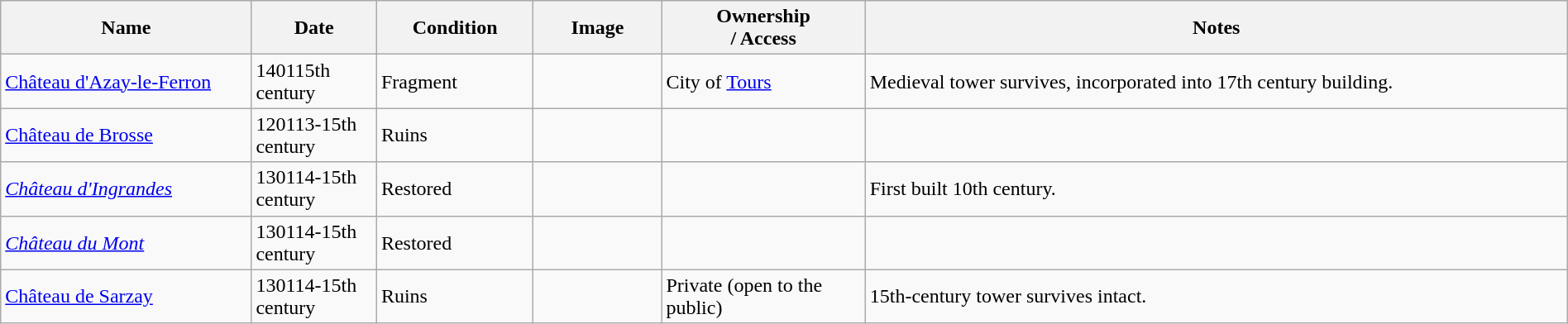<table class="wikitable sortable" width="100%">
<tr>
<th width="16%">Name<br></th>
<th width="8%">Date<br></th>
<th width="10%">Condition<br></th>
<th class="unsortable" width="96px">Image</th>
<th width="13%">Ownership<br>/ Access</th>
<th class="unsortable">Notes</th>
</tr>
<tr>
<td><a href='#'>Château d'Azay-le-Ferron</a></td>
<td><span>1401</span>15th century</td>
<td>Fragment</td>
<td></td>
<td>City of <a href='#'>Tours</a></td>
<td>Medieval tower survives, incorporated into 17th century building.</td>
</tr>
<tr>
<td><a href='#'>Château de Brosse</a></td>
<td><span>1201</span>13-15th century</td>
<td>Ruins</td>
<td></td>
<td></td>
<td></td>
</tr>
<tr>
<td><em><a href='#'>Château d'Ingrandes</a></em></td>
<td><span>1301</span>14-15th century</td>
<td>Restored</td>
<td></td>
<td></td>
<td>First built 10th century.</td>
</tr>
<tr>
<td><em><a href='#'>Château du Mont</a></em></td>
<td><span>1301</span>14-15th century</td>
<td>Restored</td>
<td></td>
<td></td>
<td></td>
</tr>
<tr>
<td><a href='#'>Château de Sarzay</a></td>
<td><span>1301</span>14-15th century</td>
<td>Ruins</td>
<td></td>
<td>Private (open to the public)</td>
<td>15th-century tower survives intact.</td>
</tr>
</table>
